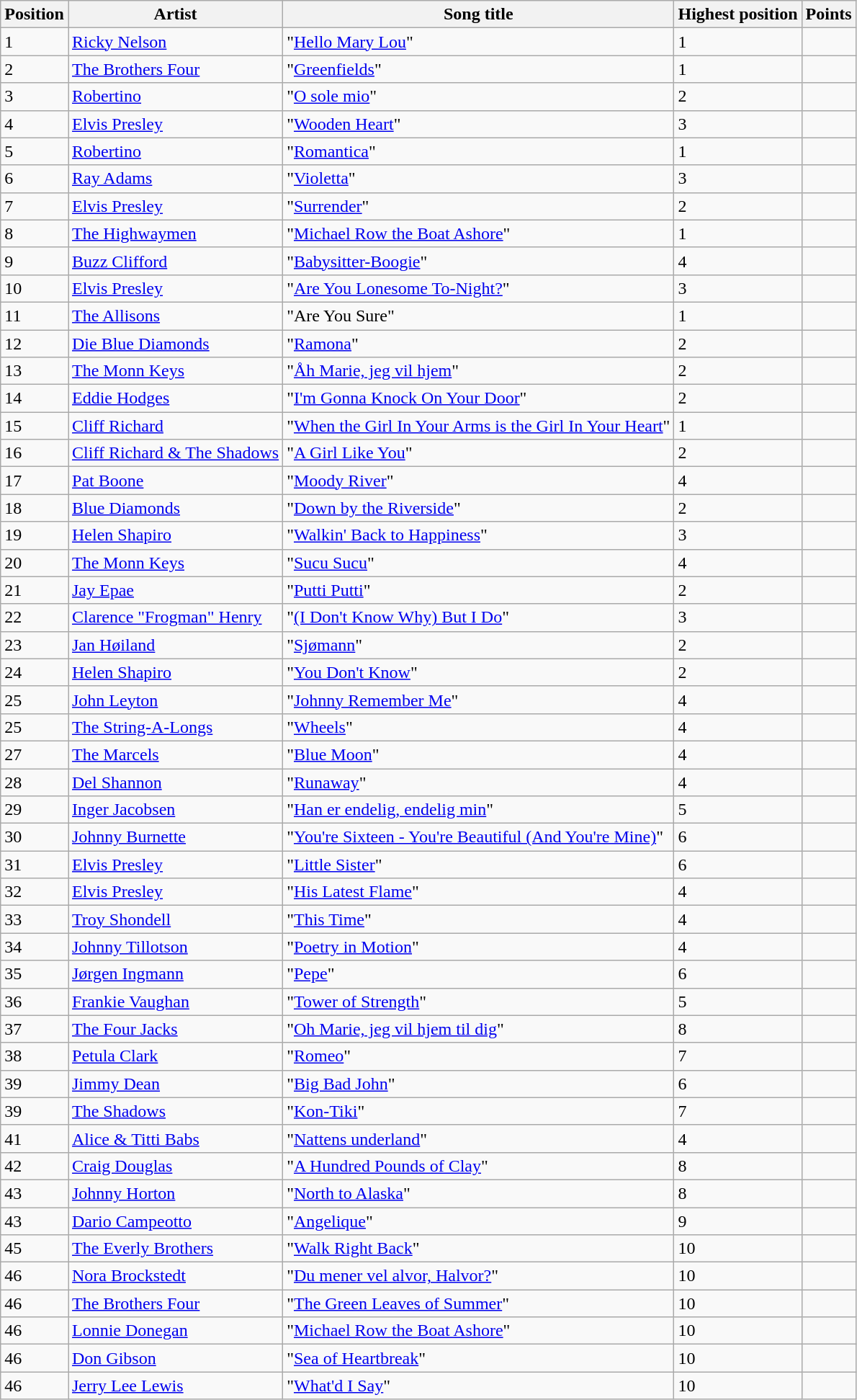<table class="wikitable sortable">
<tr>
<th>Position</th>
<th>Artist</th>
<th>Song title</th>
<th>Highest position</th>
<th>Points</th>
</tr>
<tr>
<td>1</td>
<td><a href='#'>Ricky Nelson</a></td>
<td>"<a href='#'>Hello Mary Lou</a>"</td>
<td>1</td>
<td></td>
</tr>
<tr>
<td>2</td>
<td><a href='#'>The Brothers Four</a></td>
<td>"<a href='#'>Greenfields</a>"</td>
<td>1</td>
<td></td>
</tr>
<tr>
<td>3</td>
<td><a href='#'>Robertino</a></td>
<td>"<a href='#'>O sole mio</a>"</td>
<td>2</td>
<td></td>
</tr>
<tr>
<td>4</td>
<td><a href='#'>Elvis Presley</a></td>
<td>"<a href='#'>Wooden Heart</a>"</td>
<td>3</td>
<td></td>
</tr>
<tr>
<td>5</td>
<td><a href='#'>Robertino</a></td>
<td>"<a href='#'>Romantica</a>"</td>
<td>1</td>
<td></td>
</tr>
<tr>
<td>6</td>
<td><a href='#'>Ray Adams</a></td>
<td>"<a href='#'>Violetta</a>"</td>
<td>3</td>
<td></td>
</tr>
<tr>
<td>7</td>
<td><a href='#'>Elvis Presley</a></td>
<td>"<a href='#'>Surrender</a>"</td>
<td>2</td>
<td></td>
</tr>
<tr>
<td>8</td>
<td><a href='#'>The Highwaymen</a></td>
<td>"<a href='#'>Michael Row the Boat Ashore</a>"</td>
<td>1</td>
<td></td>
</tr>
<tr>
<td>9</td>
<td><a href='#'>Buzz Clifford</a></td>
<td>"<a href='#'>Babysitter-Boogie</a>"</td>
<td>4</td>
<td></td>
</tr>
<tr>
<td>10</td>
<td><a href='#'>Elvis Presley</a></td>
<td>"<a href='#'>Are You Lonesome To-Night?</a>"</td>
<td>3</td>
<td></td>
</tr>
<tr>
<td>11</td>
<td><a href='#'>The Allisons</a></td>
<td>"Are You Sure"</td>
<td>1</td>
<td></td>
</tr>
<tr>
<td>12</td>
<td><a href='#'>Die Blue Diamonds</a></td>
<td>"<a href='#'>Ramona</a>"</td>
<td>2</td>
<td></td>
</tr>
<tr>
<td>13</td>
<td><a href='#'>The Monn Keys</a></td>
<td>"<a href='#'>Åh Marie, jeg vil hjem</a>"</td>
<td>2</td>
<td></td>
</tr>
<tr>
<td>14</td>
<td><a href='#'>Eddie Hodges</a></td>
<td>"<a href='#'>I'm Gonna Knock On Your Door</a>"</td>
<td>2</td>
<td></td>
</tr>
<tr>
<td>15</td>
<td><a href='#'>Cliff Richard</a></td>
<td>"<a href='#'>When the Girl In Your Arms is the Girl In Your Heart</a>"</td>
<td>1</td>
<td></td>
</tr>
<tr>
<td>16</td>
<td><a href='#'>Cliff Richard & The Shadows</a></td>
<td>"<a href='#'>A Girl Like You</a>"</td>
<td>2</td>
<td></td>
</tr>
<tr>
<td>17</td>
<td><a href='#'>Pat Boone</a></td>
<td>"<a href='#'>Moody River</a>"</td>
<td>4</td>
<td></td>
</tr>
<tr>
<td>18</td>
<td><a href='#'>Blue Diamonds</a></td>
<td>"<a href='#'>Down by the Riverside</a>"</td>
<td>2</td>
<td></td>
</tr>
<tr>
<td>19</td>
<td><a href='#'>Helen Shapiro</a></td>
<td>"<a href='#'>Walkin' Back to Happiness</a>"</td>
<td>3</td>
<td></td>
</tr>
<tr>
<td>20</td>
<td><a href='#'>The Monn Keys</a></td>
<td>"<a href='#'>Sucu Sucu</a>"</td>
<td>4</td>
<td></td>
</tr>
<tr>
<td>21</td>
<td><a href='#'>Jay Epae</a></td>
<td>"<a href='#'>Putti Putti</a>"</td>
<td>2</td>
<td></td>
</tr>
<tr>
<td>22</td>
<td><a href='#'>Clarence "Frogman" Henry</a></td>
<td>"<a href='#'>(I Don't Know Why) But I Do</a>"</td>
<td>3</td>
<td></td>
</tr>
<tr>
<td>23</td>
<td><a href='#'>Jan Høiland</a></td>
<td>"<a href='#'>Sjømann</a>"</td>
<td>2</td>
<td></td>
</tr>
<tr>
<td>24</td>
<td><a href='#'>Helen Shapiro</a></td>
<td>"<a href='#'>You Don't Know</a>"</td>
<td>2</td>
<td></td>
</tr>
<tr>
<td>25</td>
<td><a href='#'>John Leyton</a></td>
<td>"<a href='#'>Johnny Remember Me</a>"</td>
<td>4</td>
<td></td>
</tr>
<tr>
<td>25</td>
<td><a href='#'>The String-A-Longs</a></td>
<td>"<a href='#'>Wheels</a>"</td>
<td>4</td>
<td></td>
</tr>
<tr>
<td>27</td>
<td><a href='#'>The Marcels</a></td>
<td>"<a href='#'>Blue Moon</a>"</td>
<td>4</td>
<td></td>
</tr>
<tr>
<td>28</td>
<td><a href='#'>Del Shannon</a></td>
<td>"<a href='#'>Runaway</a>"</td>
<td>4</td>
<td></td>
</tr>
<tr>
<td>29</td>
<td><a href='#'>Inger Jacobsen</a></td>
<td>"<a href='#'>Han er endelig, endelig min</a>"</td>
<td>5</td>
<td></td>
</tr>
<tr>
<td>30</td>
<td><a href='#'>Johnny Burnette</a></td>
<td>"<a href='#'>You're Sixteen - You're Beautiful (And You're Mine)</a>"</td>
<td>6</td>
<td></td>
</tr>
<tr>
<td>31</td>
<td><a href='#'>Elvis Presley</a></td>
<td>"<a href='#'>Little Sister</a>"</td>
<td>6</td>
<td></td>
</tr>
<tr>
<td>32</td>
<td><a href='#'>Elvis Presley</a></td>
<td>"<a href='#'>His Latest Flame</a>"</td>
<td>4</td>
<td></td>
</tr>
<tr>
<td>33</td>
<td><a href='#'>Troy Shondell</a></td>
<td>"<a href='#'>This Time</a>"</td>
<td>4</td>
<td></td>
</tr>
<tr>
<td>34</td>
<td><a href='#'>Johnny Tillotson</a></td>
<td>"<a href='#'>Poetry in Motion</a>"</td>
<td>4</td>
<td></td>
</tr>
<tr>
<td>35</td>
<td><a href='#'>Jørgen Ingmann</a></td>
<td>"<a href='#'>Pepe</a>"</td>
<td>6</td>
<td></td>
</tr>
<tr>
<td>36</td>
<td><a href='#'>Frankie Vaughan</a></td>
<td>"<a href='#'>Tower of Strength</a>"</td>
<td>5</td>
<td></td>
</tr>
<tr>
<td>37</td>
<td><a href='#'>The Four Jacks</a></td>
<td>"<a href='#'>Oh Marie, jeg vil hjem til dig</a>"</td>
<td>8</td>
<td></td>
</tr>
<tr>
<td>38</td>
<td><a href='#'>Petula Clark</a></td>
<td>"<a href='#'>Romeo</a>"</td>
<td>7</td>
<td></td>
</tr>
<tr>
<td>39</td>
<td><a href='#'>Jimmy Dean</a></td>
<td>"<a href='#'>Big Bad John</a>"</td>
<td>6</td>
<td></td>
</tr>
<tr>
<td>39</td>
<td><a href='#'>The Shadows</a></td>
<td>"<a href='#'>Kon-Tiki</a>"</td>
<td>7</td>
<td></td>
</tr>
<tr>
<td>41</td>
<td><a href='#'>Alice & Titti Babs</a></td>
<td>"<a href='#'>Nattens underland</a>"</td>
<td>4</td>
<td></td>
</tr>
<tr>
<td>42</td>
<td><a href='#'>Craig Douglas</a></td>
<td>"<a href='#'>A Hundred Pounds of Clay</a>"</td>
<td>8</td>
<td></td>
</tr>
<tr>
<td>43</td>
<td><a href='#'>Johnny Horton</a></td>
<td>"<a href='#'>North to Alaska</a>"</td>
<td>8</td>
<td></td>
</tr>
<tr>
<td>43</td>
<td><a href='#'>Dario Campeotto</a></td>
<td>"<a href='#'>Angelique</a>"</td>
<td>9</td>
<td></td>
</tr>
<tr>
<td>45</td>
<td><a href='#'>The Everly Brothers</a></td>
<td>"<a href='#'>Walk Right Back</a>"</td>
<td>10</td>
<td></td>
</tr>
<tr>
<td>46</td>
<td><a href='#'>Nora Brockstedt</a></td>
<td>"<a href='#'>Du mener vel alvor, Halvor?</a>"</td>
<td>10</td>
<td></td>
</tr>
<tr>
<td>46</td>
<td><a href='#'>The Brothers Four</a></td>
<td>"<a href='#'>The Green Leaves of Summer</a>"</td>
<td>10</td>
<td></td>
</tr>
<tr>
<td>46</td>
<td><a href='#'>Lonnie Donegan</a></td>
<td>"<a href='#'>Michael Row the Boat Ashore</a>"</td>
<td>10</td>
<td></td>
</tr>
<tr>
<td>46</td>
<td><a href='#'>Don Gibson</a></td>
<td>"<a href='#'>Sea of Heartbreak</a>"</td>
<td>10</td>
<td></td>
</tr>
<tr>
<td>46</td>
<td><a href='#'>Jerry Lee Lewis</a></td>
<td>"<a href='#'>What'd I Say</a>"</td>
<td>10</td>
<td></td>
</tr>
</table>
